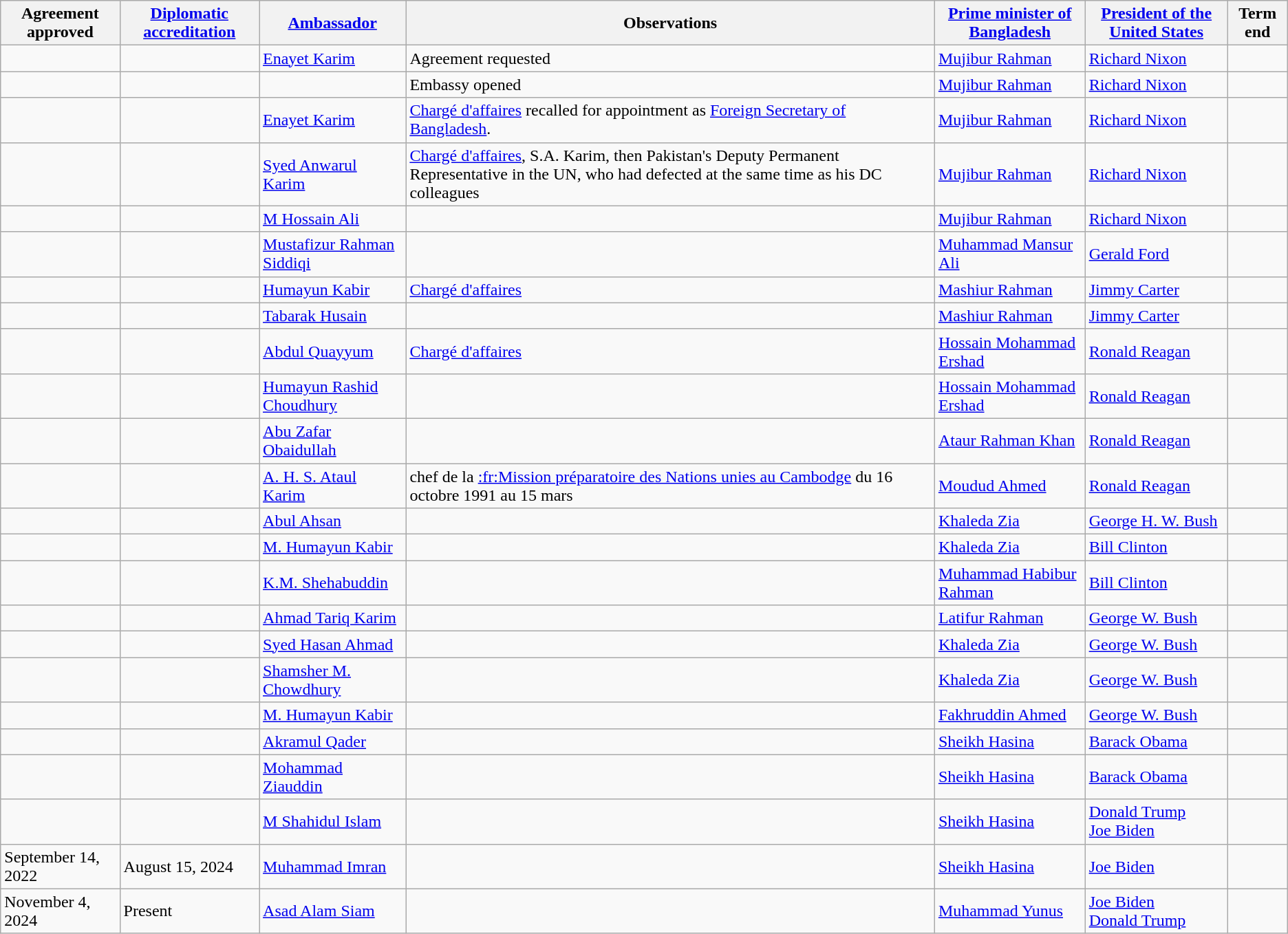<table class="wikitable sortable">
<tr>
<th>Agreement approved</th>
<th><a href='#'>Diplomatic accreditation</a></th>
<th><a href='#'>Ambassador</a></th>
<th>Observations</th>
<th><a href='#'>Prime minister of Bangladesh</a></th>
<th><a href='#'>President of the United States</a></th>
<th>Term end</th>
</tr>
<tr>
<td></td>
<td></td>
<td><a href='#'>Enayet Karim</a></td>
<td>Agreement requested</td>
<td><a href='#'>Mujibur Rahman</a></td>
<td><a href='#'>Richard Nixon</a></td>
<td></td>
</tr>
<tr>
<td></td>
<td></td>
<td></td>
<td>Embassy opened</td>
<td><a href='#'>Mujibur Rahman</a></td>
<td><a href='#'>Richard Nixon</a></td>
<td></td>
</tr>
<tr>
<td></td>
<td></td>
<td><a href='#'>Enayet Karim</a></td>
<td><a href='#'>Chargé d'affaires</a> recalled for appointment as <a href='#'>Foreign Secretary of Bangladesh</a>.</td>
<td><a href='#'>Mujibur Rahman</a></td>
<td><a href='#'>Richard Nixon</a></td>
<td></td>
</tr>
<tr>
<td></td>
<td></td>
<td><a href='#'>Syed Anwarul Karim</a></td>
<td><a href='#'>Chargé d'affaires</a>, S.A. Karim, then Pakistan's Deputy Permanent Representative in the UN, who had defected at the same time as his DC colleagues</td>
<td><a href='#'>Mujibur Rahman</a></td>
<td><a href='#'>Richard Nixon</a></td>
<td></td>
</tr>
<tr>
<td></td>
<td></td>
<td><a href='#'>M Hossain Ali</a></td>
<td></td>
<td><a href='#'>Mujibur Rahman</a></td>
<td><a href='#'>Richard Nixon</a></td>
<td></td>
</tr>
<tr>
<td></td>
<td></td>
<td><a href='#'>Mustafizur Rahman Siddiqi</a></td>
<td></td>
<td><a href='#'>Muhammad Mansur Ali</a></td>
<td><a href='#'>Gerald Ford</a></td>
<td></td>
</tr>
<tr>
<td></td>
<td></td>
<td><a href='#'>Humayun Kabir</a></td>
<td><a href='#'>Chargé d'affaires</a></td>
<td><a href='#'>Mashiur Rahman</a></td>
<td><a href='#'>Jimmy Carter</a></td>
<td></td>
</tr>
<tr>
<td></td>
<td></td>
<td><a href='#'>Tabarak Husain</a></td>
<td></td>
<td><a href='#'>Mashiur Rahman</a></td>
<td><a href='#'>Jimmy Carter</a></td>
<td></td>
</tr>
<tr>
<td></td>
<td></td>
<td><a href='#'>Abdul Quayyum</a></td>
<td><a href='#'>Chargé d'affaires</a></td>
<td><a href='#'>Hossain Mohammad Ershad</a></td>
<td><a href='#'>Ronald Reagan</a></td>
<td></td>
</tr>
<tr>
<td></td>
<td></td>
<td><a href='#'>Humayun Rashid Choudhury</a></td>
<td></td>
<td><a href='#'>Hossain Mohammad Ershad</a></td>
<td><a href='#'>Ronald Reagan</a></td>
<td></td>
</tr>
<tr>
<td></td>
<td></td>
<td><a href='#'>Abu Zafar Obaidullah</a></td>
<td></td>
<td><a href='#'>Ataur Rahman Khan</a></td>
<td><a href='#'>Ronald Reagan</a></td>
<td></td>
</tr>
<tr>
<td></td>
<td></td>
<td><a href='#'>A. H. S. Ataul Karim</a></td>
<td>chef de la <a href='#'>:fr:Mission préparatoire des Nations unies au Cambodge</a> du 16 octobre 1991 au 15 mars</td>
<td><a href='#'>Moudud Ahmed</a></td>
<td><a href='#'>Ronald Reagan</a></td>
<td></td>
</tr>
<tr>
<td></td>
<td></td>
<td><a href='#'>Abul Ahsan</a></td>
<td></td>
<td><a href='#'>Khaleda Zia</a></td>
<td><a href='#'>George H. W. Bush</a></td>
<td></td>
</tr>
<tr>
<td></td>
<td></td>
<td><a href='#'>M. Humayun Kabir</a></td>
<td></td>
<td><a href='#'>Khaleda Zia</a></td>
<td><a href='#'>Bill Clinton</a></td>
<td></td>
</tr>
<tr>
<td></td>
<td></td>
<td><a href='#'>K.M. Shehabuddin</a></td>
<td></td>
<td><a href='#'>Muhammad Habibur Rahman</a></td>
<td><a href='#'>Bill Clinton</a></td>
<td></td>
</tr>
<tr>
<td></td>
<td></td>
<td><a href='#'>Ahmad Tariq Karim</a></td>
<td></td>
<td><a href='#'>Latifur Rahman</a></td>
<td><a href='#'>George W. Bush</a></td>
<td></td>
</tr>
<tr>
<td></td>
<td></td>
<td><a href='#'>Syed Hasan Ahmad</a></td>
<td></td>
<td><a href='#'>Khaleda Zia</a></td>
<td><a href='#'>George W. Bush</a></td>
<td></td>
</tr>
<tr>
<td></td>
<td></td>
<td><a href='#'>Shamsher M. Chowdhury</a></td>
<td></td>
<td><a href='#'>Khaleda Zia</a></td>
<td><a href='#'>George W. Bush</a></td>
<td></td>
</tr>
<tr>
<td></td>
<td></td>
<td><a href='#'>M. Humayun Kabir</a></td>
<td></td>
<td><a href='#'>Fakhruddin Ahmed</a></td>
<td><a href='#'>George W. Bush</a></td>
<td></td>
</tr>
<tr>
<td></td>
<td></td>
<td><a href='#'>Akramul Qader</a></td>
<td></td>
<td><a href='#'>Sheikh Hasina</a></td>
<td><a href='#'>Barack Obama</a></td>
<td></td>
</tr>
<tr>
<td></td>
<td></td>
<td><a href='#'>Mohammad Ziauddin</a></td>
<td></td>
<td><a href='#'>Sheikh Hasina</a></td>
<td><a href='#'>Barack Obama</a></td>
<td></td>
</tr>
<tr>
<td></td>
<td></td>
<td><a href='#'>M Shahidul Islam</a></td>
<td></td>
<td><a href='#'>Sheikh Hasina</a></td>
<td><a href='#'>Donald Trump</a><br><a href='#'>Joe Biden</a></td>
<td></td>
</tr>
<tr>
<td>September 14, 2022</td>
<td>August 15, 2024</td>
<td><a href='#'>Muhammad Imran</a></td>
<td></td>
<td><a href='#'>Sheikh Hasina</a></td>
<td><a href='#'>Joe Biden</a></td>
<td></td>
</tr>
<tr>
<td>November 4, 2024</td>
<td>Present</td>
<td><a href='#'>Asad Alam Siam</a></td>
<td></td>
<td><a href='#'>Muhammad Yunus</a></td>
<td><a href='#'>Joe Biden</a><br><a href='#'>Donald Trump</a></td>
<td></td>
</tr>
</table>
